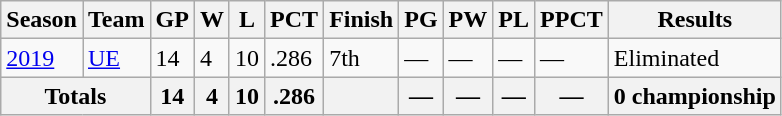<table class="wikitable">
<tr>
<th>Season</th>
<th>Team</th>
<th>GP</th>
<th>W</th>
<th>L</th>
<th>PCT</th>
<th>Finish</th>
<th>PG</th>
<th>PW</th>
<th>PL</th>
<th>PPCT</th>
<th>Results</th>
</tr>
<tr>
<td><a href='#'>2019</a></td>
<td><a href='#'>UE</a></td>
<td>14</td>
<td>4</td>
<td>10</td>
<td>.286</td>
<td>7th</td>
<td>—</td>
<td>—</td>
<td>—</td>
<td>—</td>
<td>Eliminated</td>
</tr>
<tr>
<th colspan="2">Totals</th>
<th>14</th>
<th>4</th>
<th>10</th>
<th>.286</th>
<th></th>
<th>—</th>
<th>—</th>
<th>—</th>
<th>—</th>
<th>0 championship</th>
</tr>
</table>
